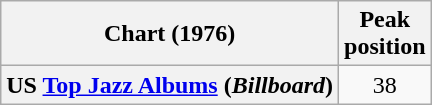<table class="wikitable plainrowheaders sortable" style="text-align:center">
<tr>
<th scope="col">Chart (1976)</th>
<th scope="col">Peak<br>position</th>
</tr>
<tr>
<th scope="row">US <a href='#'>Top Jazz Albums</a> (<em>Billboard</em>)</th>
<td>38</td>
</tr>
</table>
